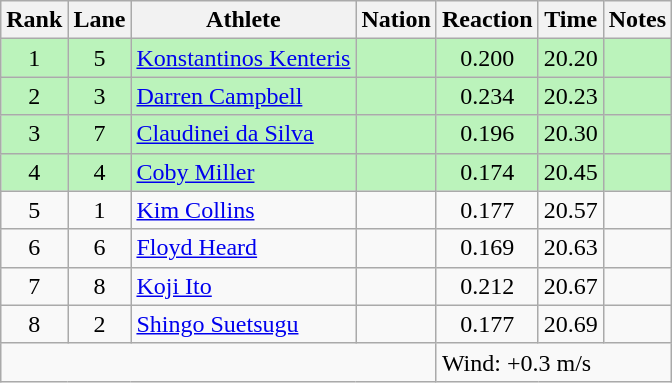<table class="wikitable sortable" style="text-align:center">
<tr>
<th>Rank</th>
<th>Lane</th>
<th>Athlete</th>
<th>Nation</th>
<th>Reaction</th>
<th>Time</th>
<th>Notes</th>
</tr>
<tr bgcolor = "bbf3bb">
<td>1</td>
<td>5</td>
<td align="left"><a href='#'>Konstantinos Kenteris</a></td>
<td align="left"></td>
<td>0.200</td>
<td>20.20</td>
<td></td>
</tr>
<tr bgcolor = "bbf3bb">
<td>2</td>
<td>3</td>
<td align="left"><a href='#'>Darren Campbell</a></td>
<td align="left"></td>
<td>0.234</td>
<td>20.23</td>
<td></td>
</tr>
<tr bgcolor = "bbf3bb">
<td>3</td>
<td>7</td>
<td align="left"><a href='#'>Claudinei da Silva</a></td>
<td align="left"></td>
<td>0.196</td>
<td>20.30</td>
<td></td>
</tr>
<tr bgcolor = "bbf3bb">
<td>4</td>
<td>4</td>
<td align="left"><a href='#'>Coby Miller</a></td>
<td align="left"></td>
<td>0.174</td>
<td>20.45</td>
<td></td>
</tr>
<tr>
<td>5</td>
<td>1</td>
<td align="left"><a href='#'>Kim Collins</a></td>
<td align="left"></td>
<td>0.177</td>
<td>20.57</td>
<td></td>
</tr>
<tr>
<td>6</td>
<td>6</td>
<td align="left"><a href='#'>Floyd Heard</a></td>
<td align="left"></td>
<td>0.169</td>
<td>20.63</td>
<td></td>
</tr>
<tr>
<td>7</td>
<td>8</td>
<td align="left"><a href='#'>Koji Ito</a></td>
<td align="left"></td>
<td>0.212</td>
<td>20.67</td>
<td></td>
</tr>
<tr>
<td>8</td>
<td>2</td>
<td align="left"><a href='#'>Shingo Suetsugu</a></td>
<td align="left"></td>
<td>0.177</td>
<td>20.69</td>
<td></td>
</tr>
<tr class="sortbottom">
<td colspan=4></td>
<td colspan="3" style="text-align:left;">Wind: +0.3 m/s</td>
</tr>
</table>
